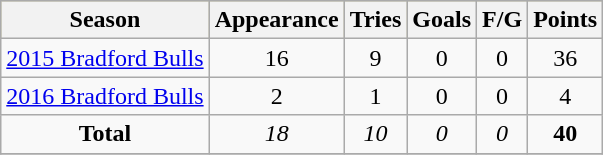<table class="wikitable" style="text-align:center;">
<tr bgcolor=#bdb76b>
<th>Season</th>
<th>Appearance</th>
<th>Tries</th>
<th>Goals</th>
<th>F/G</th>
<th>Points</th>
</tr>
<tr>
<td><a href='#'>2015 Bradford Bulls</a></td>
<td>16</td>
<td>9</td>
<td>0</td>
<td>0</td>
<td>36</td>
</tr>
<tr>
<td><a href='#'>2016 Bradford Bulls</a></td>
<td>2</td>
<td>1</td>
<td>0</td>
<td>0</td>
<td>4</td>
</tr>
<tr>
<td><strong>Total</strong></td>
<td><em>18</em></td>
<td><em>10</em></td>
<td><em>0</em></td>
<td><em>0</em></td>
<td><strong>40</strong></td>
</tr>
<tr>
</tr>
</table>
